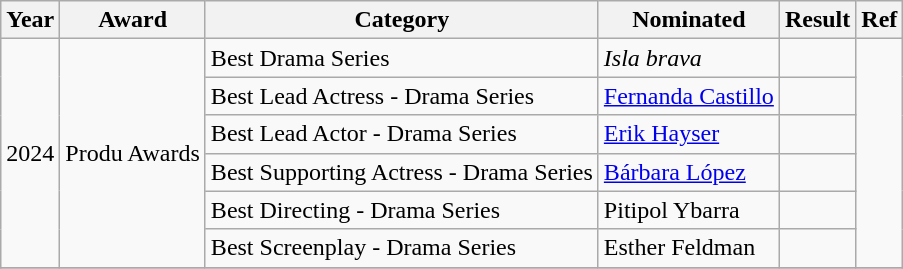<table class="wikitable plainrowheaders">
<tr>
<th scope="col">Year</th>
<th scope="col">Award</th>
<th scope="col">Category</th>
<th scope="col">Nominated</th>
<th scope="col">Result</th>
<th scope="col">Ref</th>
</tr>
<tr>
<td rowspan="6">2024</td>
<td rowspan="6">Produ Awards</td>
<td>Best Drama Series</td>
<td><em>Isla brava</em></td>
<td></td>
<td align="center" rowspan="6"></td>
</tr>
<tr>
<td>Best Lead Actress - Drama Series</td>
<td><a href='#'>Fernanda Castillo</a></td>
<td></td>
</tr>
<tr>
<td>Best Lead Actor - Drama Series</td>
<td><a href='#'>Erik Hayser</a></td>
<td></td>
</tr>
<tr>
<td>Best Supporting Actress - Drama Series</td>
<td><a href='#'>Bárbara López</a></td>
<td></td>
</tr>
<tr>
<td>Best Directing - Drama Series</td>
<td>Pitipol Ybarra</td>
<td></td>
</tr>
<tr>
<td>Best Screenplay - Drama Series</td>
<td>Esther Feldman</td>
<td></td>
</tr>
<tr>
</tr>
</table>
